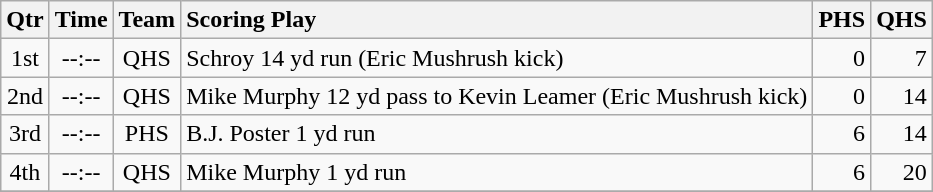<table class="wikitable">
<tr>
<th style="text-align: center;">Qtr</th>
<th style="text-align: center;">Time</th>
<th style="text-align: center;">Team</th>
<th style="text-align: left;">Scoring Play</th>
<th style="text-align: right;">PHS</th>
<th style="text-align: right;">QHS</th>
</tr>
<tr>
<td style="text-align: center;">1st</td>
<td style="text-align: center;">--:--</td>
<td style="text-align: center;">QHS</td>
<td style="text-align: left;">Schroy 14 yd run (Eric Mushrush kick)</td>
<td style="text-align: right;">0</td>
<td style="text-align: right;">7</td>
</tr>
<tr>
<td style="text-align: center;">2nd</td>
<td style="text-align: center;">--:--</td>
<td style="text-align: center;">QHS</td>
<td style="text-align: left;">Mike Murphy 12 yd pass to Kevin Leamer (Eric Mushrush kick)</td>
<td style="text-align: right;">0</td>
<td style="text-align: right;">14</td>
</tr>
<tr>
<td style="text-align: center;">3rd</td>
<td style="text-align: center;">--:--</td>
<td style="text-align: center;">PHS</td>
<td style="text-align: left;">B.J. Poster 1 yd run</td>
<td style="text-align: right;">6</td>
<td style="text-align: right;">14</td>
</tr>
<tr>
<td style="text-align: center;">4th</td>
<td style="text-align: center;">--:--</td>
<td style="text-align: center;">QHS</td>
<td style="text-align: left;">Mike Murphy 1 yd run</td>
<td style="text-align: right;">6</td>
<td style="text-align: right;">20</td>
</tr>
<tr>
</tr>
</table>
